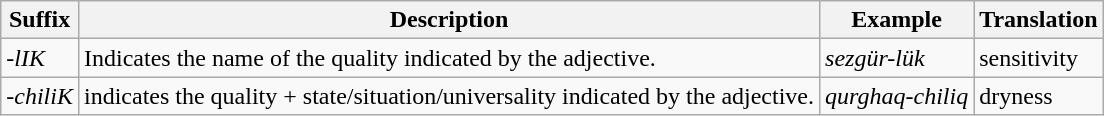<table class="wikitable">
<tr>
<th>Suffix</th>
<th style="max-width:4em">Description</th>
<th>Example</th>
<th>Translation</th>
</tr>
<tr>
<td><em>-lIK</em></td>
<td>Indicates the name of the quality indicated by the adjective.</td>
<td><em>sezgür-lük</em></td>
<td>sensitivity</td>
</tr>
<tr>
<td><em>-chiliK</em></td>
<td>indicates the quality + state/situation/universality indicated by the adjective.</td>
<td><em>qurghaq-chiliq</em></td>
<td>dryness</td>
</tr>
</table>
